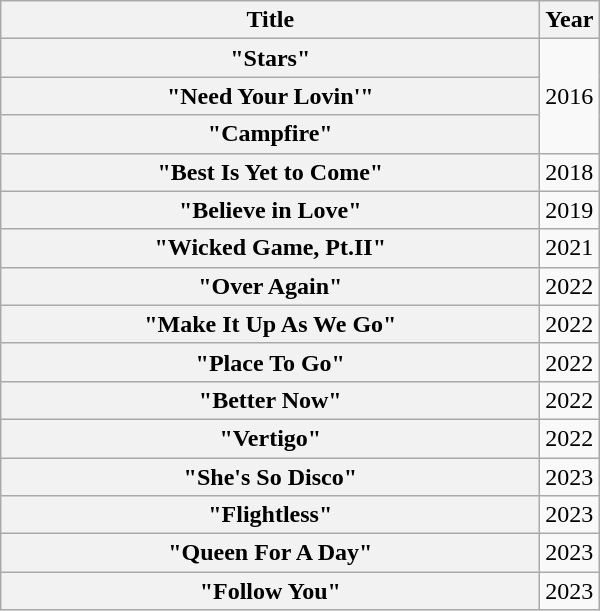<table class="wikitable plainrowheaders" style="text-align:center;">
<tr>
<th scope="col" style="width:22em;">Title</th>
<th scope="col" style="width:1em;">Year</th>
</tr>
<tr>
<th scope="row">"Stars"<br></th>
<td rowspan="3">2016</td>
</tr>
<tr>
<th scope="row">"Need Your Lovin'"</th>
</tr>
<tr>
<th scope="row">"Campfire"</th>
</tr>
<tr>
<th scope="row">"Best Is Yet to Come"<br></th>
<td>2018</td>
</tr>
<tr>
<th scope="row">"Believe in Love"<br></th>
<td>2019</td>
</tr>
<tr>
<th scope="row">"Wicked Game, Pt.II"<br></th>
<td>2021</td>
</tr>
<tr>
<th scope="row">"Over Again"<br></th>
<td>2022</td>
</tr>
<tr>
<th scope="row">"Make It Up As We Go"<br></th>
<td>2022</td>
</tr>
<tr>
<th scope="row">"Place To Go"<br></th>
<td>2022</td>
</tr>
<tr>
<th scope="row">"Better Now"<br></th>
<td>2022</td>
</tr>
<tr>
<th scope="row">"Vertigo"<br></th>
<td>2022</td>
</tr>
<tr>
<th scope="row">"She's So Disco"<br></th>
<td>2023</td>
</tr>
<tr>
<th scope="row">"Flightless"<br></th>
<td>2023</td>
</tr>
<tr>
<th scope="row">"Queen For A Day"<br></th>
<td>2023</td>
</tr>
<tr>
<th scope="row">"Follow You"<br></th>
<td>2023</td>
</tr>
</table>
